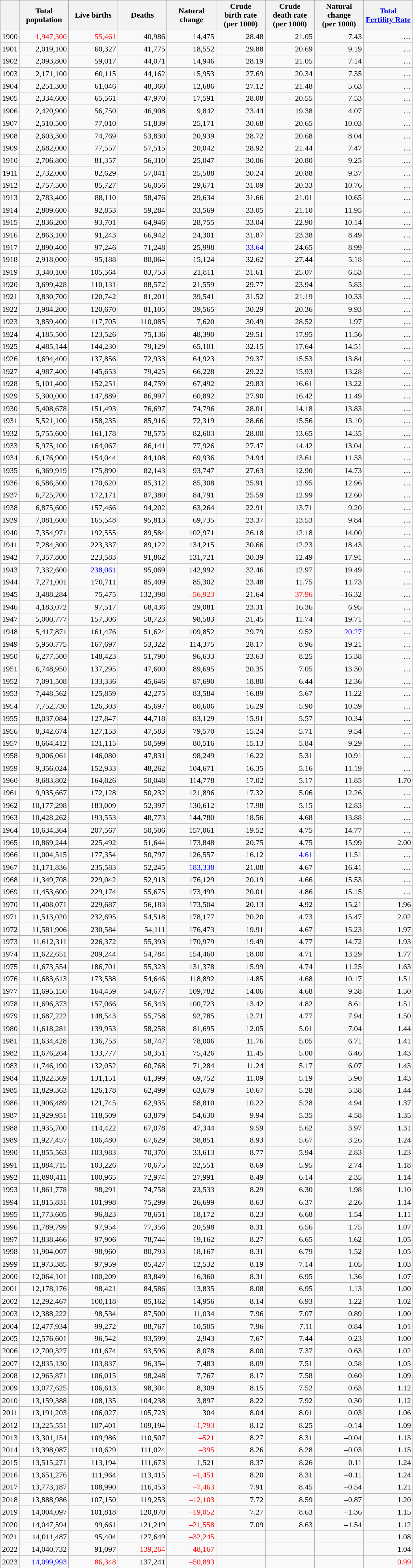<table class="wikitable sortable" style="text-align:right">
<tr>
<th></th>
<th style="width:70pt;">Total population</th>
<th style="width:70pt;">Live births</th>
<th style="width:70pt;">Deaths</th>
<th style="width:70pt;">Natural change</th>
<th style="width:70pt;">Crude <br>birth rate <br>(per 1000)</th>
<th style="width:70pt;">Crude <br>death rate <br>(per 1000)</th>
<th style="width:70pt;">Natural change <br>(per 1000)</th>
<th style="width:70pt;"><a href='#'>Total Fertility Rate</a></th>
</tr>
<tr>
<td>1900</td>
<td style="color:red;">1,947,300</td>
<td style="color:red;">55,461</td>
<td>40,986</td>
<td>14,475</td>
<td>28.48</td>
<td>21.05</td>
<td>7.43</td>
<td>…</td>
</tr>
<tr>
<td>1901</td>
<td>2,019,100</td>
<td>60,327</td>
<td>41,775</td>
<td>18,552</td>
<td>29.88</td>
<td>20.69</td>
<td>9.19</td>
<td>…</td>
</tr>
<tr>
<td>1902</td>
<td>2,093,800</td>
<td>59,017</td>
<td>44,071</td>
<td>14,946</td>
<td>28.19</td>
<td>21.05</td>
<td>7.14</td>
<td>…</td>
</tr>
<tr>
<td>1903</td>
<td>2,171,100</td>
<td>60,115</td>
<td>44,162</td>
<td>15,953</td>
<td>27.69</td>
<td>20.34</td>
<td>7.35</td>
<td>…</td>
</tr>
<tr>
<td>1904</td>
<td>2,251,300</td>
<td>61,046</td>
<td>48,360</td>
<td>12,686</td>
<td>27.12</td>
<td>21.48</td>
<td>5.63</td>
<td>…</td>
</tr>
<tr>
<td>1905</td>
<td>2,334,600</td>
<td>65,561</td>
<td>47,970</td>
<td>17,591</td>
<td>28.08</td>
<td>20.55</td>
<td>7.53</td>
<td>…</td>
</tr>
<tr>
<td>1906</td>
<td>2,420,900</td>
<td>56,750</td>
<td>46,908</td>
<td>9,842</td>
<td>23.44</td>
<td>19.38</td>
<td>4.07</td>
<td>…</td>
</tr>
<tr>
<td>1907</td>
<td>2,510,500</td>
<td>77,010</td>
<td>51,839</td>
<td>25,171</td>
<td>30.68</td>
<td>20.65</td>
<td>10.03</td>
<td>…</td>
</tr>
<tr>
<td>1908</td>
<td>2,603,300</td>
<td>74,769</td>
<td>53,830</td>
<td>20,939</td>
<td>28.72</td>
<td>20.68</td>
<td>8.04</td>
<td>…</td>
</tr>
<tr>
<td>1909</td>
<td>2,682,000</td>
<td>77,557</td>
<td>57,515</td>
<td>20,042</td>
<td>28.92</td>
<td>21.44</td>
<td>7.47</td>
<td>…</td>
</tr>
<tr>
<td>1910</td>
<td>2,706,800</td>
<td>81,357</td>
<td>56,310</td>
<td>25,047</td>
<td>30.06</td>
<td>20.80</td>
<td>9.25</td>
<td>…</td>
</tr>
<tr>
<td>1911</td>
<td>2,732,000</td>
<td>82,629</td>
<td>57,041</td>
<td>25,588</td>
<td>30.24</td>
<td>20.88</td>
<td>9.37</td>
<td>…</td>
</tr>
<tr>
<td>1912</td>
<td>2,757,500</td>
<td>85,727</td>
<td>56,056</td>
<td>29,671</td>
<td>31.09</td>
<td>20.33</td>
<td>10.76</td>
<td>…</td>
</tr>
<tr>
<td>1913</td>
<td>2,783,400</td>
<td>88,110</td>
<td>58,476</td>
<td>29,634</td>
<td>31.66</td>
<td>21.01</td>
<td>10.65</td>
<td>…</td>
</tr>
<tr>
<td>1914</td>
<td>2,809,600</td>
<td>92,853</td>
<td>59,284</td>
<td>33,569</td>
<td>33.05</td>
<td>21.10</td>
<td>11.95</td>
<td>…</td>
</tr>
<tr>
<td>1915</td>
<td>2,836,200</td>
<td>93,701</td>
<td>64,946</td>
<td>28,755</td>
<td>33.04</td>
<td>22.90</td>
<td>10.14</td>
<td>…</td>
</tr>
<tr>
<td>1916</td>
<td>2,863,100</td>
<td>91,243</td>
<td>66,942</td>
<td>24,301</td>
<td>31.87</td>
<td>23.38</td>
<td>8.49</td>
<td>…</td>
</tr>
<tr>
<td>1917</td>
<td>2,890,400</td>
<td>97,246</td>
<td>71,248</td>
<td>25,998</td>
<td style="color:blue;">33.64</td>
<td>24.65</td>
<td>8.99</td>
<td>…</td>
</tr>
<tr>
<td>1918</td>
<td>2,918,000</td>
<td>95,188</td>
<td>80,064</td>
<td>15,124</td>
<td>32.62</td>
<td>27.44</td>
<td>5.18</td>
<td>…</td>
</tr>
<tr>
<td>1919</td>
<td>3,340,100</td>
<td>105,564</td>
<td>83,753</td>
<td>21,811</td>
<td>31.61</td>
<td>25.07</td>
<td>6.53</td>
<td>…</td>
</tr>
<tr>
<td>1920</td>
<td>3,699,428</td>
<td>110,131</td>
<td>88,572</td>
<td>21,559</td>
<td>29.77</td>
<td>23.94</td>
<td>5.83</td>
<td>…</td>
</tr>
<tr>
<td>1921</td>
<td>3,830,700</td>
<td>120,742</td>
<td>81,201</td>
<td>39,541</td>
<td>31.52</td>
<td>21.19</td>
<td>10.33</td>
<td>…</td>
</tr>
<tr>
<td>1922</td>
<td>3,984,200</td>
<td>120,670</td>
<td>81,105</td>
<td>39,565</td>
<td>30.29</td>
<td>20.36</td>
<td>9.93</td>
<td>…</td>
</tr>
<tr>
<td>1923</td>
<td>3,859,400</td>
<td>117,705</td>
<td>110,085</td>
<td>7,620</td>
<td>30.49</td>
<td>28.52</td>
<td>1.97</td>
<td>…</td>
</tr>
<tr>
<td>1924</td>
<td>4,185,500</td>
<td>123,526</td>
<td>75,136</td>
<td>48,390</td>
<td>29.51</td>
<td>17.95</td>
<td>11.56</td>
<td>…</td>
</tr>
<tr>
<td>1925</td>
<td>4,485,144</td>
<td>144,230</td>
<td>79,129</td>
<td>65,101</td>
<td>32.15</td>
<td>17.64</td>
<td>14.51</td>
<td>…</td>
</tr>
<tr>
<td>1926</td>
<td>4,694,400</td>
<td>137,856</td>
<td>72,933</td>
<td>64,923</td>
<td>29.37</td>
<td>15.53</td>
<td>13.84</td>
<td>…</td>
</tr>
<tr>
<td>1927</td>
<td>4,987,400</td>
<td>145,653</td>
<td>79,425</td>
<td>66,228</td>
<td>29.22</td>
<td>15.93</td>
<td>13.28</td>
<td>…</td>
</tr>
<tr>
<td>1928</td>
<td>5,101,400</td>
<td>152,251</td>
<td>84,759</td>
<td>67,492</td>
<td>29.83</td>
<td>16.61</td>
<td>13.22</td>
<td>…</td>
</tr>
<tr>
<td>1929</td>
<td>5,300,000</td>
<td>147,889</td>
<td>86,997</td>
<td>60,892</td>
<td>27.90</td>
<td>16.42</td>
<td>11.49</td>
<td>…</td>
</tr>
<tr>
<td>1930</td>
<td>5,408,678</td>
<td>151,493</td>
<td>76,697</td>
<td>74,796</td>
<td>28.01</td>
<td>14.18</td>
<td>13.83</td>
<td>…</td>
</tr>
<tr>
<td>1931</td>
<td>5,521,100</td>
<td>158,235</td>
<td>85,916</td>
<td>72,319</td>
<td>28.66</td>
<td>15.56</td>
<td>13.10</td>
<td>…</td>
</tr>
<tr>
<td>1932</td>
<td>5,755,600</td>
<td>161,178</td>
<td>78,575</td>
<td>82,603</td>
<td>28.00</td>
<td>13.65</td>
<td>14.35</td>
<td>…</td>
</tr>
<tr>
<td>1933</td>
<td>5,975,100</td>
<td>164,067</td>
<td>86,141</td>
<td>77,926</td>
<td>27.47</td>
<td>14.42</td>
<td>13.04</td>
<td>…</td>
</tr>
<tr>
<td>1934</td>
<td>6,176,900</td>
<td>154,044</td>
<td>84,108</td>
<td>69,936</td>
<td>24.94</td>
<td>13.61</td>
<td>11.33</td>
<td>…</td>
</tr>
<tr>
<td>1935</td>
<td>6,369,919</td>
<td>175,890</td>
<td>82,143</td>
<td>93,747</td>
<td>27.63</td>
<td>12.90</td>
<td>14.73</td>
<td>…</td>
</tr>
<tr>
<td>1936</td>
<td>6,586,500</td>
<td>170,620</td>
<td>85,312</td>
<td>85,308</td>
<td>25.91</td>
<td>12.95</td>
<td>12.96</td>
<td>…</td>
</tr>
<tr>
<td>1937</td>
<td>6,725,700</td>
<td>172,171</td>
<td>87,380</td>
<td>84,791</td>
<td>25.59</td>
<td>12.99</td>
<td>12.60</td>
<td>…</td>
</tr>
<tr>
<td>1938</td>
<td>6,875,600</td>
<td>157,466</td>
<td>94,202</td>
<td>63,264</td>
<td>22.91</td>
<td>13.71</td>
<td>9.20</td>
<td>…</td>
</tr>
<tr>
<td>1939</td>
<td>7,081,600</td>
<td>165,548</td>
<td>95,813</td>
<td>69,735</td>
<td>23.37</td>
<td>13.53</td>
<td>9.84</td>
<td>…</td>
</tr>
<tr>
<td>1940</td>
<td>7,354,971</td>
<td>192,555</td>
<td>89,584</td>
<td>102,971</td>
<td>26.18</td>
<td>12.18</td>
<td>14.00</td>
<td>…</td>
</tr>
<tr>
<td>1941</td>
<td>7,284,300</td>
<td>223,337</td>
<td>89,122</td>
<td>134,215</td>
<td>30.66</td>
<td>12.23</td>
<td>18.43</td>
<td>…</td>
</tr>
<tr>
<td>1942</td>
<td>7,357,800</td>
<td>223,583</td>
<td>91,862</td>
<td>131,721</td>
<td>30.39</td>
<td>12.49</td>
<td>17.91</td>
<td>…</td>
</tr>
<tr>
<td>1943</td>
<td>7,332,600</td>
<td style="color:blue;">238,061</td>
<td>95,069</td>
<td>142,992</td>
<td>32.46</td>
<td>12.97</td>
<td>19.49</td>
<td>…</td>
</tr>
<tr>
<td>1944</td>
<td>7,271,001</td>
<td>170,711</td>
<td>85,409</td>
<td>85,302</td>
<td>23.48</td>
<td>11.75</td>
<td>11.73</td>
<td>…</td>
</tr>
<tr>
<td>1945</td>
<td>3,488,284</td>
<td>75,475</td>
<td>132,398</td>
<td style="color:red;">–56,923</td>
<td>21.64</td>
<td style="color:red;">37.96</td>
<td>–16.32</td>
<td>…</td>
</tr>
<tr>
<td>1946</td>
<td>4,183,072</td>
<td>97,517</td>
<td>68,436</td>
<td>29,081</td>
<td>23.31</td>
<td>16.36</td>
<td>6.95</td>
<td>…</td>
</tr>
<tr>
<td>1947</td>
<td>5,000,777</td>
<td>157,306</td>
<td>58,723</td>
<td>98,583</td>
<td>31.45</td>
<td>11.74</td>
<td>19.71</td>
<td>…</td>
</tr>
<tr>
<td>1948</td>
<td>5,417,871</td>
<td>161,476</td>
<td>51,624</td>
<td>109,852</td>
<td>29.79</td>
<td>9.52</td>
<td style="color:blue;">20.27</td>
<td>…</td>
</tr>
<tr>
<td>1949</td>
<td>5,950,775</td>
<td>167,697</td>
<td>53,322</td>
<td>114,375</td>
<td>28.17</td>
<td>8.96</td>
<td>19.21</td>
<td>…</td>
</tr>
<tr>
<td>1950</td>
<td>6,277,500</td>
<td>148,423</td>
<td>51,790</td>
<td>96,633</td>
<td>23.63</td>
<td>8.25</td>
<td>15.38</td>
<td>…</td>
</tr>
<tr>
<td>1951</td>
<td>6,748,950</td>
<td>137,295</td>
<td>47,600</td>
<td>89,695</td>
<td>20.35</td>
<td>7.05</td>
<td>13.30</td>
<td>…</td>
</tr>
<tr>
<td>1952</td>
<td>7,091,508</td>
<td>133,336</td>
<td>45,646</td>
<td>87,690</td>
<td>18.80</td>
<td>6.44</td>
<td>12.36</td>
<td>…</td>
</tr>
<tr>
<td>1953</td>
<td>7,448,562</td>
<td>125,859</td>
<td>42,275</td>
<td>83,584</td>
<td>16.89</td>
<td>5.67</td>
<td>11.22</td>
<td>…</td>
</tr>
<tr>
<td>1954</td>
<td>7,752,730</td>
<td>126,303</td>
<td>45,697</td>
<td>80,606</td>
<td>16.29</td>
<td>5.90</td>
<td>10.39</td>
<td>…</td>
</tr>
<tr>
<td>1955</td>
<td>8,037,084</td>
<td>127,847</td>
<td>44,718</td>
<td>83,129</td>
<td>15.91</td>
<td>5.57</td>
<td>10.34</td>
<td>…</td>
</tr>
<tr>
<td>1956</td>
<td>8,342,674</td>
<td>127,153</td>
<td>47,583</td>
<td>79,570</td>
<td>15.24</td>
<td>5.71</td>
<td>9.54</td>
<td>…</td>
</tr>
<tr>
<td>1957</td>
<td>8,664,412</td>
<td>131,115</td>
<td>50,599</td>
<td>80,516</td>
<td>15.13</td>
<td>5.84</td>
<td>9.29</td>
<td>…</td>
</tr>
<tr>
<td>1958</td>
<td>9,006,061</td>
<td>146,080</td>
<td>47,831</td>
<td>98,249</td>
<td>16.22</td>
<td>5.31</td>
<td>10.91</td>
<td>…</td>
</tr>
<tr>
<td>1959</td>
<td>9,356,024</td>
<td>152,933</td>
<td>48,262</td>
<td>104,671</td>
<td>16.35</td>
<td>5.16</td>
<td>11.19</td>
<td>…</td>
</tr>
<tr>
<td>1960</td>
<td>9,683,802</td>
<td>164,826</td>
<td>50,048</td>
<td>114,778</td>
<td>17.02</td>
<td>5.17</td>
<td>11.85</td>
<td>1.70</td>
</tr>
<tr>
<td>1961</td>
<td>9,935,667</td>
<td>172,128</td>
<td>50,232</td>
<td>121,896</td>
<td>17.32</td>
<td>5.06</td>
<td>12.26</td>
<td>…</td>
</tr>
<tr>
<td>1962</td>
<td>10,177,298</td>
<td>183,009</td>
<td>52,397</td>
<td>130,612</td>
<td>17.98</td>
<td>5.15</td>
<td>12.83</td>
<td>…</td>
</tr>
<tr>
<td>1963</td>
<td>10,428,262</td>
<td>193,553</td>
<td>48,773</td>
<td>144,780</td>
<td>18.56</td>
<td>4.68</td>
<td>13.88</td>
<td>…</td>
</tr>
<tr>
<td>1964</td>
<td>10,634,364</td>
<td>207,567</td>
<td>50,506</td>
<td>157,061</td>
<td>19.52</td>
<td>4.75</td>
<td>14.77</td>
<td>…</td>
</tr>
<tr>
<td>1965</td>
<td>10,869,244</td>
<td>225,492</td>
<td>51,644</td>
<td>173,848</td>
<td>20.75</td>
<td>4.75</td>
<td>15.99</td>
<td>2.00</td>
</tr>
<tr>
<td>1966</td>
<td>11,004,515</td>
<td>177,354</td>
<td>50,797</td>
<td>126,557</td>
<td>16.12</td>
<td style="color:blue;">4.61</td>
<td>11.51</td>
<td>…</td>
</tr>
<tr>
<td>1967</td>
<td>11,171,836</td>
<td>235,583</td>
<td>52,245</td>
<td style="color:blue;">183,338</td>
<td>21.08</td>
<td>4.67</td>
<td>16.41</td>
<td>…</td>
</tr>
<tr>
<td>1968</td>
<td>11,349,708</td>
<td>229,042</td>
<td>52,913</td>
<td>176,129</td>
<td>20.19</td>
<td>4.66</td>
<td>15.53</td>
<td>…</td>
</tr>
<tr>
<td>1969</td>
<td>11,453,600</td>
<td>229,174</td>
<td>55,675</td>
<td>173,499</td>
<td>20.01</td>
<td>4.86</td>
<td>15.15</td>
<td>…</td>
</tr>
<tr>
<td>1970</td>
<td>11,408,071</td>
<td>229,687</td>
<td>56,183</td>
<td>173,504</td>
<td>20.13</td>
<td>4.92</td>
<td>15.21</td>
<td>1.96</td>
</tr>
<tr>
<td>1971</td>
<td>11,513,020</td>
<td>232,695</td>
<td>54,518</td>
<td>178,177</td>
<td>20.20</td>
<td>4.73</td>
<td>15.47</td>
<td>2.02</td>
</tr>
<tr>
<td>1972</td>
<td>11,581,906</td>
<td>230,584</td>
<td>54,111</td>
<td>176,473</td>
<td>19.91</td>
<td>4.67</td>
<td>15.23</td>
<td>1.97</td>
</tr>
<tr>
<td>1973</td>
<td>11,612,311</td>
<td>226,372</td>
<td>55,393</td>
<td>170,979</td>
<td>19.49</td>
<td>4.77</td>
<td>14.72</td>
<td>1.93</td>
</tr>
<tr>
<td>1974</td>
<td>11,622,651</td>
<td>209,244</td>
<td>54,784</td>
<td>154,460</td>
<td>18.00</td>
<td>4.71</td>
<td>13.29</td>
<td>1.77</td>
</tr>
<tr>
<td>1975</td>
<td>11,673,554</td>
<td>186,701</td>
<td>55,323</td>
<td>131,378</td>
<td>15.99</td>
<td>4.74</td>
<td>11.25</td>
<td>1.63</td>
</tr>
<tr>
<td>1976</td>
<td>11,683,613</td>
<td>173,538</td>
<td>54,646</td>
<td>118,892</td>
<td>14.85</td>
<td>4.68</td>
<td>10.17</td>
<td>1.51</td>
</tr>
<tr>
<td>1977</td>
<td>11,695,150</td>
<td>164,459</td>
<td>54,677</td>
<td>109,782</td>
<td>14.06</td>
<td>4.68</td>
<td>9.38</td>
<td>1.50</td>
</tr>
<tr>
<td>1978</td>
<td>11,696,373</td>
<td>157,066</td>
<td>56,343</td>
<td>100,723</td>
<td>13.42</td>
<td>4.82</td>
<td>8.61</td>
<td>1.51</td>
</tr>
<tr>
<td>1979</td>
<td>11,687,222</td>
<td>148,543</td>
<td>55,758</td>
<td>92,785</td>
<td>12.71</td>
<td>4.77</td>
<td>7.94</td>
<td>1.50</td>
</tr>
<tr>
<td>1980</td>
<td>11,618,281</td>
<td>139,953</td>
<td>58,258</td>
<td>81,695</td>
<td>12.05</td>
<td>5.01</td>
<td>7.04</td>
<td>1.44</td>
</tr>
<tr>
<td>1981</td>
<td>11,634,428</td>
<td>136,753</td>
<td>58,747</td>
<td>78,006</td>
<td>11.76</td>
<td>5.05</td>
<td>6.71</td>
<td>1.41</td>
</tr>
<tr>
<td>1982</td>
<td>11,676,264</td>
<td>133,777</td>
<td>58,351</td>
<td>75,426</td>
<td>11.45</td>
<td>5.00</td>
<td>6.46</td>
<td>1.43</td>
</tr>
<tr>
<td>1983</td>
<td>11,746,190</td>
<td>132,052</td>
<td>60,768</td>
<td>71,284</td>
<td>11.24</td>
<td>5.17</td>
<td>6.07</td>
<td>1.43</td>
</tr>
<tr>
<td>1984</td>
<td>11,822,369</td>
<td>131,151</td>
<td>61,399</td>
<td>69,752</td>
<td>11.09</td>
<td>5.19</td>
<td>5.90</td>
<td>1.43</td>
</tr>
<tr>
<td>1985</td>
<td>11,829,363</td>
<td>126,178</td>
<td>62,499</td>
<td>63,679</td>
<td>10.67</td>
<td>5.28</td>
<td>5.38</td>
<td>1.44</td>
</tr>
<tr>
<td>1986</td>
<td>11,906,489</td>
<td>121,745</td>
<td>62,935</td>
<td>58,810</td>
<td>10.22</td>
<td>5.28</td>
<td>4.94</td>
<td>1.37</td>
</tr>
<tr>
<td>1987</td>
<td>11,929,951</td>
<td>118,509</td>
<td>63,879</td>
<td>54,630</td>
<td>9.94</td>
<td>5.35</td>
<td>4.58</td>
<td>1.35</td>
</tr>
<tr>
<td>1988</td>
<td>11,935,700</td>
<td>114,422</td>
<td>67,078</td>
<td>47,344</td>
<td>9.59</td>
<td>5.62</td>
<td>3.97</td>
<td>1.31</td>
</tr>
<tr>
<td>1989</td>
<td>11,927,457</td>
<td>106,480</td>
<td>67,629</td>
<td>38,851</td>
<td>8.93</td>
<td>5.67</td>
<td>3.26</td>
<td>1.24</td>
</tr>
<tr>
<td>1990</td>
<td>11,855,563</td>
<td>103,983</td>
<td>70,370</td>
<td>33,613</td>
<td>8.77</td>
<td>5.94</td>
<td>2.83</td>
<td>1.23</td>
</tr>
<tr>
<td>1991</td>
<td>11,884,715</td>
<td>103,226</td>
<td>70,675</td>
<td>32,551</td>
<td>8.69</td>
<td>5.95</td>
<td>2.74</td>
<td>1.18</td>
</tr>
<tr>
<td>1992</td>
<td>11,890,411</td>
<td>100,965</td>
<td>72,974</td>
<td>27,991</td>
<td>8.49</td>
<td>6.14</td>
<td>2.35</td>
<td>1.14</td>
</tr>
<tr>
<td>1993</td>
<td>11,861,778</td>
<td>98,291</td>
<td>74,758</td>
<td>23,533</td>
<td>8.29</td>
<td>6.30</td>
<td>1.98</td>
<td>1.10</td>
</tr>
<tr>
<td>1994</td>
<td>11,815,831</td>
<td>101,998</td>
<td>75,299</td>
<td>26,699</td>
<td>8.63</td>
<td>6.37</td>
<td>2.26</td>
<td>1.14</td>
</tr>
<tr>
<td>1995</td>
<td>11,773,605</td>
<td>96,823</td>
<td>78,651</td>
<td>18,172</td>
<td>8.23</td>
<td>6.68</td>
<td>1.54</td>
<td>1.11</td>
</tr>
<tr>
<td>1996</td>
<td>11,789,799</td>
<td>97,954</td>
<td>77,356</td>
<td>20,598</td>
<td>8.31</td>
<td>6.56</td>
<td>1.75</td>
<td>1.07</td>
</tr>
<tr>
<td>1997</td>
<td>11,838,466</td>
<td>97,906</td>
<td>78,744</td>
<td>19,162</td>
<td>8.27</td>
<td>6.65</td>
<td>1.62</td>
<td>1.05</td>
</tr>
<tr>
<td>1998</td>
<td>11,904,007</td>
<td>98,960</td>
<td>80,793</td>
<td>18,167</td>
<td>8.31</td>
<td>6.79</td>
<td>1.52</td>
<td>1.05</td>
</tr>
<tr>
<td>1999</td>
<td>11,973,385</td>
<td>97,959</td>
<td>85,427</td>
<td>12,532</td>
<td>8.19</td>
<td>7.14</td>
<td>1.05</td>
<td>1.03</td>
</tr>
<tr>
<td>2000</td>
<td>12,064,101</td>
<td>100,209</td>
<td>83,849</td>
<td>16,360</td>
<td>8.31</td>
<td>6.95</td>
<td>1.36</td>
<td>1.07</td>
</tr>
<tr>
<td>2001</td>
<td>12,178,176</td>
<td>98,421</td>
<td>84,586</td>
<td>13,835</td>
<td>8.08</td>
<td>6.95</td>
<td>1.13</td>
<td>1.00</td>
</tr>
<tr>
<td>2002</td>
<td>12,292,467</td>
<td>100,118</td>
<td>85,162</td>
<td>14,956</td>
<td>8.14</td>
<td>6.93</td>
<td>1.22</td>
<td>1.02</td>
</tr>
<tr>
<td>2003</td>
<td>12,388,222</td>
<td>98,534</td>
<td>87,500</td>
<td>11,034</td>
<td>7.96</td>
<td>7.07</td>
<td>0.89</td>
<td>1.00</td>
</tr>
<tr>
<td>2004</td>
<td>12,477,934</td>
<td>99,272</td>
<td>88,767</td>
<td>10,505</td>
<td>7.96</td>
<td>7.11</td>
<td>0.84</td>
<td>1.01</td>
</tr>
<tr>
<td>2005</td>
<td>12,576,601</td>
<td>96,542</td>
<td>93,599</td>
<td>2,943</td>
<td>7.67</td>
<td>7.44</td>
<td>0.23</td>
<td>1.00</td>
</tr>
<tr>
<td>2006</td>
<td>12,700,327</td>
<td>101,674</td>
<td>93,596</td>
<td>8,078</td>
<td>8.00</td>
<td>7.37</td>
<td>0.63</td>
<td>1.02</td>
</tr>
<tr>
<td>2007</td>
<td>12,835,130</td>
<td>103,837</td>
<td>96,354</td>
<td>7,483</td>
<td>8.09</td>
<td>7.51</td>
<td>0.58</td>
<td>1.05</td>
</tr>
<tr>
<td>2008</td>
<td>12,965,871</td>
<td>106,015</td>
<td>98,248</td>
<td>7,767</td>
<td>8.17</td>
<td>7.58</td>
<td>0.60</td>
<td>1.09</td>
</tr>
<tr>
<td>2009</td>
<td>13,077,625</td>
<td>106,613</td>
<td>98,304</td>
<td>8,309</td>
<td>8.15</td>
<td>7.52</td>
<td>0.63</td>
<td>1.12</td>
</tr>
<tr>
<td>2010</td>
<td>13,159,388</td>
<td>108,135</td>
<td>104,238</td>
<td>3,897</td>
<td>8.22</td>
<td>7.92</td>
<td>0.30</td>
<td>1.12</td>
</tr>
<tr>
<td>2011</td>
<td>13,191,203</td>
<td>106,027</td>
<td>105,723</td>
<td>304</td>
<td>8.04</td>
<td>8.01</td>
<td>0.03</td>
<td>1.06</td>
</tr>
<tr>
<td>2012</td>
<td>13,225,551</td>
<td>107,401</td>
<td>109,194</td>
<td style="color:red;">–1,793</td>
<td>8.12</td>
<td>8.25</td>
<td>–0.14</td>
<td>1.09</td>
</tr>
<tr>
<td>2013</td>
<td>13,301,154</td>
<td>109,986</td>
<td>110,507</td>
<td style="color:red;">–521</td>
<td>8.27</td>
<td>8.31</td>
<td>–0.04</td>
<td>1.13</td>
</tr>
<tr>
<td>2014</td>
<td>13,398,087</td>
<td>110,629</td>
<td>111,024</td>
<td style="color:red;">–395</td>
<td>8.26</td>
<td>8.28</td>
<td>–0.03</td>
<td>1.15</td>
</tr>
<tr>
<td>2015</td>
<td>13,515,271</td>
<td>113,194</td>
<td>111,673</td>
<td>1,521</td>
<td>8.37</td>
<td>8.26</td>
<td>0.11</td>
<td>1.24</td>
</tr>
<tr>
<td>2016</td>
<td>13,651,276</td>
<td>111,964</td>
<td>113,415</td>
<td style="color:red;">–1,451</td>
<td>8.20</td>
<td>8.31</td>
<td>–0.11</td>
<td>1.24</td>
</tr>
<tr>
<td>2017</td>
<td>13,773,187</td>
<td>108,990</td>
<td>116,453</td>
<td style="color:red;">–7,463</td>
<td>7.91</td>
<td>8.45</td>
<td>–0.54</td>
<td>1.21</td>
</tr>
<tr>
<td>2018</td>
<td>13,888,986</td>
<td>107,150</td>
<td>119,253</td>
<td style="color:red;">–12,103</td>
<td>7.72</td>
<td>8.59</td>
<td>–0.87</td>
<td>1.20</td>
</tr>
<tr>
<td>2019</td>
<td>14,004,097</td>
<td>101,818</td>
<td>120,870</td>
<td style="color:red;">–19,052</td>
<td>7.27</td>
<td>8.63</td>
<td>–1.36</td>
<td>1.15</td>
</tr>
<tr>
<td>2020</td>
<td>14,047,594</td>
<td>99,661</td>
<td>121,219</td>
<td style="color:red;">–21,558</td>
<td>7.09</td>
<td>8.63</td>
<td>–1.54</td>
<td>1.12</td>
</tr>
<tr>
<td>2021</td>
<td>14,011,487</td>
<td>95,404</td>
<td>127,649</td>
<td style="color:red;">–32,245</td>
<td></td>
<td></td>
<td></td>
<td>1.08</td>
</tr>
<tr>
<td>2022</td>
<td>14,040,732</td>
<td>91,097</td>
<td style="color:red;">139,264</td>
<td style="color:red;">–48,167</td>
<td></td>
<td></td>
<td></td>
<td>1.04</td>
</tr>
<tr>
<td>2023</td>
<td style="color:blue;">14,099,993</td>
<td style="color:red;">86,348</td>
<td>137,241</td>
<td style="color:red;">–50,893</td>
<td></td>
<td></td>
<td></td>
<td style="color:red;">0.99</td>
</tr>
</table>
